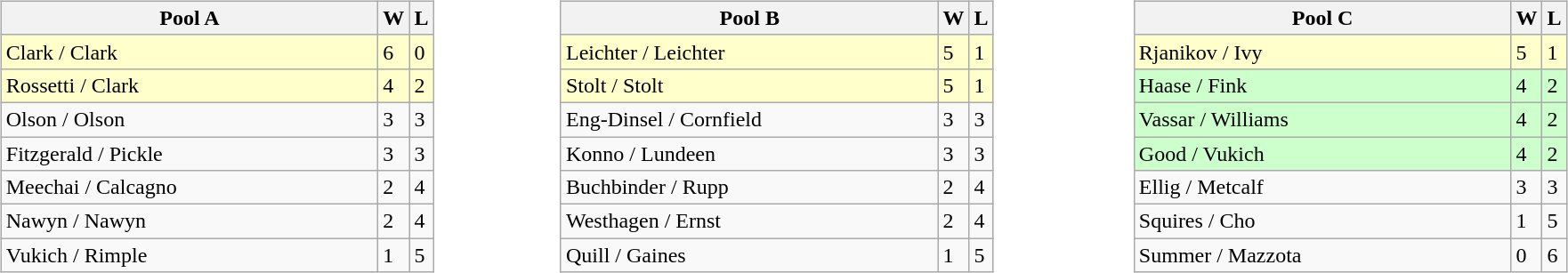<table>
<tr>
<td valign="top" width="10%"><br><table class="wikitable">
<tr>
<th width="275">Pool A</th>
<th>W</th>
<th>L</th>
</tr>
<tr bgcolor="#ffffcc">
<td>Clark / Clark</td>
<td>6</td>
<td>0</td>
</tr>
<tr bgcolor="#ffffcc">
<td>Rossetti / Clark</td>
<td>4</td>
<td>2</td>
</tr>
<tr>
<td>Olson / Olson</td>
<td>3</td>
<td>3</td>
</tr>
<tr>
<td>Fitzgerald / Pickle</td>
<td>3</td>
<td>3</td>
</tr>
<tr>
<td>Meechai / Calcagno</td>
<td>2</td>
<td>4</td>
</tr>
<tr>
<td>Nawyn / Nawyn</td>
<td>2</td>
<td>4</td>
</tr>
<tr>
<td>Vukich / Rimple</td>
<td>1</td>
<td>5</td>
</tr>
</table>
</td>
<td width="10%" valign="top"><br><table class="wikitable">
<tr>
<th width="275">Pool B</th>
<th>W</th>
<th>L</th>
</tr>
<tr bgcolor="#ffffcc">
<td>Leichter / Leichter</td>
<td>5</td>
<td>1</td>
</tr>
<tr bgcolor="#ffffcc">
<td>Stolt / Stolt</td>
<td>5</td>
<td>1</td>
</tr>
<tr>
<td>Eng-Dinsel / Cornfield</td>
<td>3</td>
<td>3</td>
</tr>
<tr>
<td>Konno / Lundeen</td>
<td>3</td>
<td>3</td>
</tr>
<tr>
<td>Buchbinder / Rupp</td>
<td>2</td>
<td>4</td>
</tr>
<tr>
<td>Westhagen / Ernst</td>
<td>2</td>
<td>4</td>
</tr>
<tr>
<td>Quill / Gaines</td>
<td>1</td>
<td>5</td>
</tr>
</table>
</td>
<td width="10%" valign="top"><br><table class="wikitable">
<tr>
<th width="275">Pool C</th>
<th>W</th>
<th>L</th>
</tr>
<tr bgcolor="#ffffcc">
<td>Rjanikov / Ivy</td>
<td>5</td>
<td>1</td>
</tr>
<tr bgcolor="#ccffcc">
<td>Haase / Fink</td>
<td>4</td>
<td>2</td>
</tr>
<tr bgcolor="#ccffcc">
<td>Vassar / Williams</td>
<td>4</td>
<td>2</td>
</tr>
<tr bgcolor="#ccffcc">
<td>Good / Vukich</td>
<td>4</td>
<td>2</td>
</tr>
<tr>
<td>Ellig / Metcalf</td>
<td>3</td>
<td>3</td>
</tr>
<tr>
<td>Squires / Cho</td>
<td>1</td>
<td>5</td>
</tr>
<tr>
<td>Summer / Mazzota</td>
<td>0</td>
<td>6</td>
</tr>
</table>
</td>
</tr>
</table>
